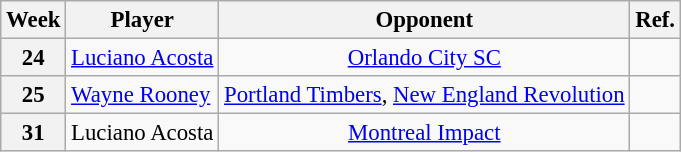<table class="wikitable" style="font-size: 95%; text-align: center;">
<tr>
<th>Week</th>
<th>Player</th>
<th>Opponent</th>
<th>Ref.</th>
</tr>
<tr>
<th>24</th>
<td align=left><a href='#'>Luciano Acosta</a></td>
<td><a href='#'>Orlando City SC</a></td>
<td></td>
</tr>
<tr>
<th>25</th>
<td align=left><a href='#'>Wayne Rooney</a></td>
<td><a href='#'>Portland Timbers</a>, <a href='#'>New England Revolution</a></td>
<td></td>
</tr>
<tr>
<th>31</th>
<td align=left>Luciano Acosta</td>
<td><a href='#'>Montreal Impact</a></td>
<td></td>
</tr>
</table>
